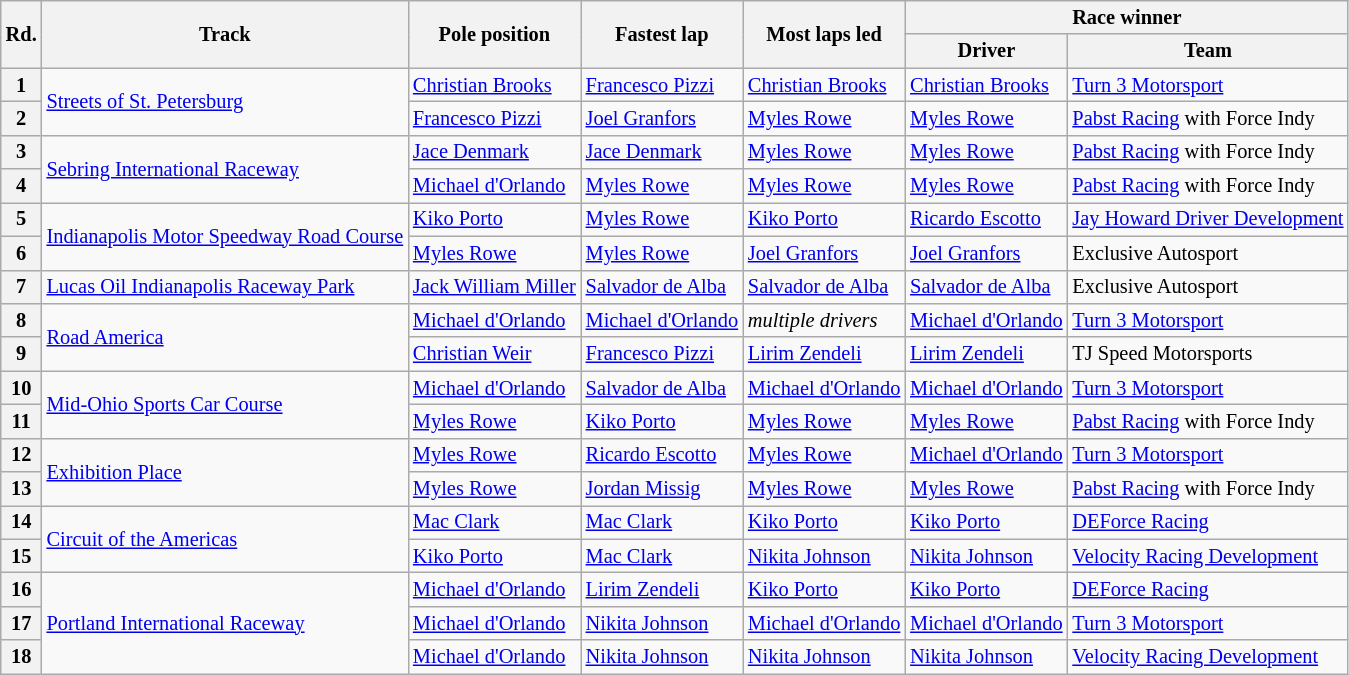<table class="wikitable" style="font-size: 85%">
<tr>
<th rowspan="2">Rd.</th>
<th rowspan="2">Track</th>
<th rowspan="2">Pole position</th>
<th rowspan="2">Fastest lap</th>
<th rowspan="2">Most laps led</th>
<th colspan="2">Race winner</th>
</tr>
<tr>
<th>Driver</th>
<th>Team</th>
</tr>
<tr>
<th>1</th>
<td rowspan="2"> <a href='#'>Streets of St. Petersburg</a></td>
<td> <a href='#'>Christian Brooks</a></td>
<td> <a href='#'>Francesco Pizzi</a></td>
<td> <a href='#'>Christian Brooks</a></td>
<td> <a href='#'>Christian Brooks</a></td>
<td><a href='#'>Turn 3 Motorsport</a></td>
</tr>
<tr>
<th>2</th>
<td> <a href='#'>Francesco Pizzi</a></td>
<td> <a href='#'>Joel Granfors</a></td>
<td> <a href='#'>Myles Rowe</a></td>
<td> <a href='#'>Myles Rowe</a></td>
<td><a href='#'>Pabst Racing</a> with Force Indy</td>
</tr>
<tr>
<th>3</th>
<td rowspan="2"> <a href='#'>Sebring International Raceway</a></td>
<td> <a href='#'>Jace Denmark</a></td>
<td> <a href='#'>Jace Denmark</a></td>
<td> <a href='#'>Myles Rowe</a></td>
<td> <a href='#'>Myles Rowe</a></td>
<td><a href='#'>Pabst Racing</a> with Force Indy</td>
</tr>
<tr>
<th>4</th>
<td> <a href='#'>Michael d'Orlando</a></td>
<td> <a href='#'>Myles Rowe</a></td>
<td> <a href='#'>Myles Rowe</a></td>
<td> <a href='#'>Myles Rowe</a></td>
<td><a href='#'>Pabst Racing</a> with Force Indy</td>
</tr>
<tr>
<th>5</th>
<td rowspan="2"> <a href='#'>Indianapolis Motor Speedway Road Course</a></td>
<td> <a href='#'>Kiko Porto</a></td>
<td> <a href='#'>Myles Rowe</a></td>
<td> <a href='#'>Kiko Porto</a></td>
<td> <a href='#'>Ricardo Escotto</a></td>
<td><a href='#'>Jay Howard Driver Development</a></td>
</tr>
<tr>
<th>6</th>
<td> <a href='#'>Myles Rowe</a></td>
<td> <a href='#'>Myles Rowe</a></td>
<td> <a href='#'>Joel Granfors</a></td>
<td> <a href='#'>Joel Granfors</a></td>
<td>Exclusive Autosport</td>
</tr>
<tr>
<th>7</th>
<td> <a href='#'>Lucas Oil Indianapolis Raceway Park</a></td>
<td> <a href='#'>Jack William Miller</a></td>
<td nowrap> <a href='#'>Salvador de Alba</a></td>
<td nowrap> <a href='#'>Salvador de Alba</a></td>
<td nowrap> <a href='#'>Salvador de Alba</a></td>
<td>Exclusive Autosport</td>
</tr>
<tr>
<th>8</th>
<td rowspan="2"> <a href='#'>Road America</a></td>
<td> <a href='#'>Michael d'Orlando</a></td>
<td> <a href='#'>Michael d'Orlando</a></td>
<td><em>multiple drivers</em></td>
<td> <a href='#'>Michael d'Orlando</a></td>
<td><a href='#'>Turn 3 Motorsport</a></td>
</tr>
<tr>
<th>9</th>
<td> <a href='#'>Christian Weir</a></td>
<td> <a href='#'>Francesco Pizzi</a></td>
<td> <a href='#'>Lirim Zendeli</a></td>
<td> <a href='#'>Lirim Zendeli</a></td>
<td>TJ Speed Motorsports</td>
</tr>
<tr>
<th>10</th>
<td rowspan="2"> <a href='#'>Mid-Ohio Sports Car Course</a></td>
<td> <a href='#'>Michael d'Orlando</a></td>
<td> <a href='#'>Salvador de Alba</a></td>
<td> <a href='#'>Michael d'Orlando</a></td>
<td> <a href='#'>Michael d'Orlando</a></td>
<td><a href='#'>Turn 3 Motorsport</a></td>
</tr>
<tr>
<th>11</th>
<td> <a href='#'>Myles Rowe</a></td>
<td> <a href='#'>Kiko Porto</a></td>
<td> <a href='#'>Myles Rowe</a></td>
<td> <a href='#'>Myles Rowe</a></td>
<td><a href='#'>Pabst Racing</a> with Force Indy</td>
</tr>
<tr>
<th>12</th>
<td rowspan="2"> <a href='#'>Exhibition Place</a></td>
<td> <a href='#'>Myles Rowe</a></td>
<td> <a href='#'>Ricardo Escotto</a></td>
<td> <a href='#'>Myles Rowe</a></td>
<td> <a href='#'>Michael d'Orlando</a></td>
<td><a href='#'>Turn 3 Motorsport</a></td>
</tr>
<tr>
<th>13</th>
<td> <a href='#'>Myles Rowe</a></td>
<td> <a href='#'>Jordan Missig</a></td>
<td> <a href='#'>Myles Rowe</a></td>
<td> <a href='#'>Myles Rowe</a></td>
<td><a href='#'>Pabst Racing</a> with Force Indy</td>
</tr>
<tr>
<th>14</th>
<td rowspan="2"> <a href='#'>Circuit of the Americas</a></td>
<td> <a href='#'>Mac Clark</a></td>
<td> <a href='#'>Mac Clark</a></td>
<td> <a href='#'>Kiko Porto</a></td>
<td> <a href='#'>Kiko Porto</a></td>
<td><a href='#'>DEForce Racing</a></td>
</tr>
<tr>
<th>15</th>
<td> <a href='#'>Kiko Porto</a></td>
<td> <a href='#'>Mac Clark</a></td>
<td> <a href='#'>Nikita Johnson</a></td>
<td> <a href='#'>Nikita Johnson</a></td>
<td><a href='#'>Velocity Racing Development</a></td>
</tr>
<tr>
<th>16</th>
<td rowspan="3"> <a href='#'>Portland International Raceway</a></td>
<td> <a href='#'>Michael d'Orlando</a></td>
<td> <a href='#'>Lirim Zendeli</a></td>
<td> <a href='#'>Kiko Porto</a></td>
<td> <a href='#'>Kiko Porto</a></td>
<td><a href='#'>DEForce Racing</a></td>
</tr>
<tr>
<th>17</th>
<td> <a href='#'>Michael d'Orlando</a></td>
<td> <a href='#'>Nikita Johnson</a></td>
<td> <a href='#'>Michael d'Orlando</a></td>
<td> <a href='#'>Michael d'Orlando</a></td>
<td><a href='#'>Turn 3 Motorsport</a></td>
</tr>
<tr>
<th>18</th>
<td> <a href='#'>Michael d'Orlando</a></td>
<td> <a href='#'>Nikita Johnson</a></td>
<td> <a href='#'>Nikita Johnson</a></td>
<td> <a href='#'>Nikita Johnson</a></td>
<td><a href='#'>Velocity Racing Development</a></td>
</tr>
</table>
